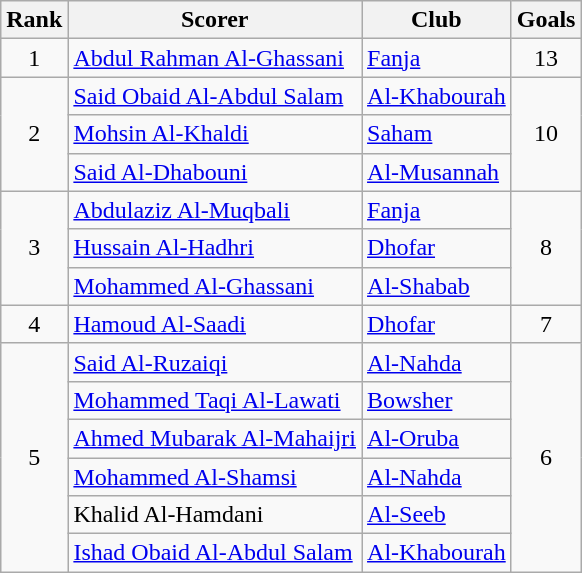<table class="wikitable sortable" style="text-align:center">
<tr>
<th>Rank</th>
<th>Scorer</th>
<th>Club</th>
<th>Goals</th>
</tr>
<tr>
<td rowspan="1">1</td>
<td align="left"> <a href='#'>Abdul Rahman Al-Ghassani</a></td>
<td align="left"><a href='#'>Fanja</a></td>
<td rowspan="1">13</td>
</tr>
<tr>
<td rowspan="3">2</td>
<td align="left"> <a href='#'>Said Obaid Al-Abdul Salam</a></td>
<td align="left"><a href='#'>Al-Khabourah</a></td>
<td rowspan="3">10</td>
</tr>
<tr>
<td align="left"> <a href='#'>Mohsin Al-Khaldi</a></td>
<td align="left"><a href='#'>Saham</a></td>
</tr>
<tr>
<td align="left"> <a href='#'>Said Al-Dhabouni</a></td>
<td align="left"><a href='#'>Al-Musannah</a></td>
</tr>
<tr>
<td rowspan="3">3</td>
<td align="left"> <a href='#'>Abdulaziz Al-Muqbali</a></td>
<td align="left"><a href='#'>Fanja</a></td>
<td rowspan="3">8</td>
</tr>
<tr>
<td align="left"> <a href='#'>Hussain Al-Hadhri</a></td>
<td align="left"><a href='#'>Dhofar</a></td>
</tr>
<tr>
<td align="left"> <a href='#'>Mohammed Al-Ghassani</a></td>
<td align="left"><a href='#'>Al-Shabab</a></td>
</tr>
<tr>
<td rowspan="1">4</td>
<td align="left"> <a href='#'>Hamoud Al-Saadi</a></td>
<td align="left"><a href='#'>Dhofar</a></td>
<td rowspan="1">7</td>
</tr>
<tr>
<td rowspan="6">5</td>
<td align="left"> <a href='#'>Said Al-Ruzaiqi</a></td>
<td align="left"><a href='#'>Al-Nahda</a></td>
<td rowspan="6">6</td>
</tr>
<tr>
<td align="left"> <a href='#'>Mohammed Taqi Al-Lawati</a></td>
<td align="left"><a href='#'>Bowsher</a></td>
</tr>
<tr>
<td align="left"> <a href='#'>Ahmed Mubarak Al-Mahaijri</a></td>
<td align="left"><a href='#'>Al-Oruba</a></td>
</tr>
<tr>
<td align="left"> <a href='#'>Mohammed Al-Shamsi</a></td>
<td align="left"><a href='#'>Al-Nahda</a></td>
</tr>
<tr>
<td align="left"> Khalid Al-Hamdani</td>
<td align="left"><a href='#'>Al-Seeb</a></td>
</tr>
<tr>
<td align="left"> <a href='#'>Ishad Obaid Al-Abdul Salam</a></td>
<td align="left"><a href='#'>Al-Khabourah</a></td>
</tr>
</table>
